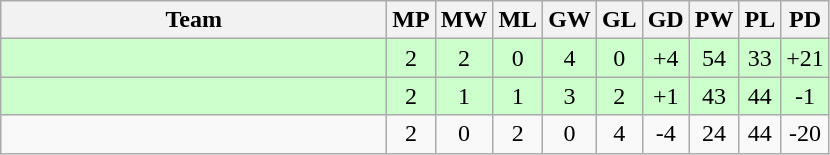<table class=wikitable style="text-align:center">
<tr>
<th width=250>Team</th>
<th width=20>MP</th>
<th width=20>MW</th>
<th width=20>ML</th>
<th width=20>GW</th>
<th width=20>GL</th>
<th width=20>GD</th>
<th width=20>PW</th>
<th width=20>PL</th>
<th width=20>PD</th>
</tr>
<tr style="background:#cfc;">
<td align=left><br></td>
<td>2</td>
<td>2</td>
<td>0</td>
<td>4</td>
<td>0</td>
<td>+4</td>
<td>54</td>
<td>33</td>
<td>+21</td>
</tr>
<tr style="background:#cfc;">
<td align=left><br></td>
<td>2</td>
<td>1</td>
<td>1</td>
<td>3</td>
<td>2</td>
<td>+1</td>
<td>43</td>
<td>44</td>
<td>-1</td>
</tr>
<tr>
<td align=left><br></td>
<td>2</td>
<td>0</td>
<td>2</td>
<td>0</td>
<td>4</td>
<td>-4</td>
<td>24</td>
<td>44</td>
<td>-20</td>
</tr>
</table>
